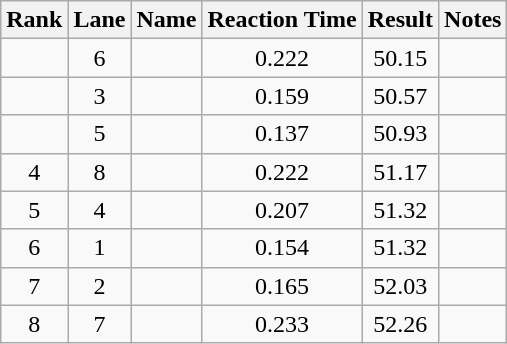<table class="wikitable sortable" style="text-align:center">
<tr>
<th>Rank</th>
<th>Lane</th>
<th>Name</th>
<th>Reaction Time</th>
<th>Result</th>
<th>Notes</th>
</tr>
<tr>
<td></td>
<td>6</td>
<td align="left"></td>
<td>0.222</td>
<td>50.15</td>
<td></td>
</tr>
<tr>
<td></td>
<td>3</td>
<td align="left"></td>
<td>0.159</td>
<td>50.57</td>
<td></td>
</tr>
<tr>
<td></td>
<td>5</td>
<td align="left"></td>
<td>0.137</td>
<td>50.93</td>
<td></td>
</tr>
<tr>
<td>4</td>
<td>8</td>
<td align="left"></td>
<td>0.222</td>
<td>51.17</td>
<td></td>
</tr>
<tr>
<td>5</td>
<td>4</td>
<td align="left"></td>
<td>0.207</td>
<td>51.32</td>
<td></td>
</tr>
<tr>
<td>6</td>
<td>1</td>
<td align="left"></td>
<td>0.154</td>
<td>51.32</td>
<td></td>
</tr>
<tr>
<td>7</td>
<td>2</td>
<td align="left"></td>
<td>0.165</td>
<td>52.03</td>
<td></td>
</tr>
<tr>
<td>8</td>
<td>7</td>
<td align="left"></td>
<td>0.233</td>
<td>52.26</td>
<td></td>
</tr>
</table>
